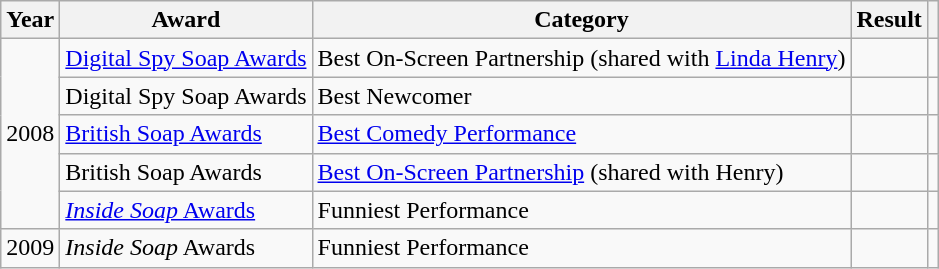<table class="wikitable sortable">
<tr>
<th>Year</th>
<th>Award</th>
<th>Category</th>
<th>Result</th>
<th scope=col class=unsortable></th>
</tr>
<tr>
<td rowspan="5">2008</td>
<td><a href='#'>Digital Spy Soap Awards</a></td>
<td>Best On-Screen Partnership (shared with <a href='#'>Linda Henry</a>)</td>
<td></td>
<td align="center"></td>
</tr>
<tr>
<td>Digital Spy Soap Awards</td>
<td>Best Newcomer</td>
<td></td>
<td align="center"></td>
</tr>
<tr>
<td><a href='#'>British Soap Awards</a></td>
<td><a href='#'>Best Comedy Performance</a></td>
<td></td>
<td align="center"></td>
</tr>
<tr>
<td>British Soap Awards</td>
<td><a href='#'>Best On-Screen Partnership</a> (shared with Henry)</td>
<td></td>
<td align="center"></td>
</tr>
<tr>
<td><a href='#'><em>Inside Soap</em> Awards</a></td>
<td>Funniest Performance</td>
<td></td>
<td align="center"></td>
</tr>
<tr>
<td>2009</td>
<td><em>Inside Soap</em> Awards</td>
<td>Funniest Performance</td>
<td></td>
<td align="center"></td>
</tr>
</table>
